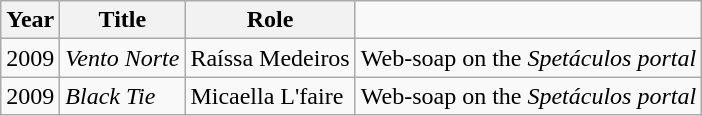<table class="wikitable">
<tr>
<th>Year</th>
<th>Title</th>
<th>Role</th>
<td></td>
</tr>
<tr>
<td>2009</td>
<td><em>Vento Norte</em></td>
<td>Raíssa Medeiros</td>
<td>Web-soap on the <em>Spetáculos portal</em></td>
</tr>
<tr>
<td>2009</td>
<td><em>Black Tie</em></td>
<td>Micaella L'faire</td>
<td>Web-soap on the <em>Spetáculos portal</em></td>
</tr>
</table>
